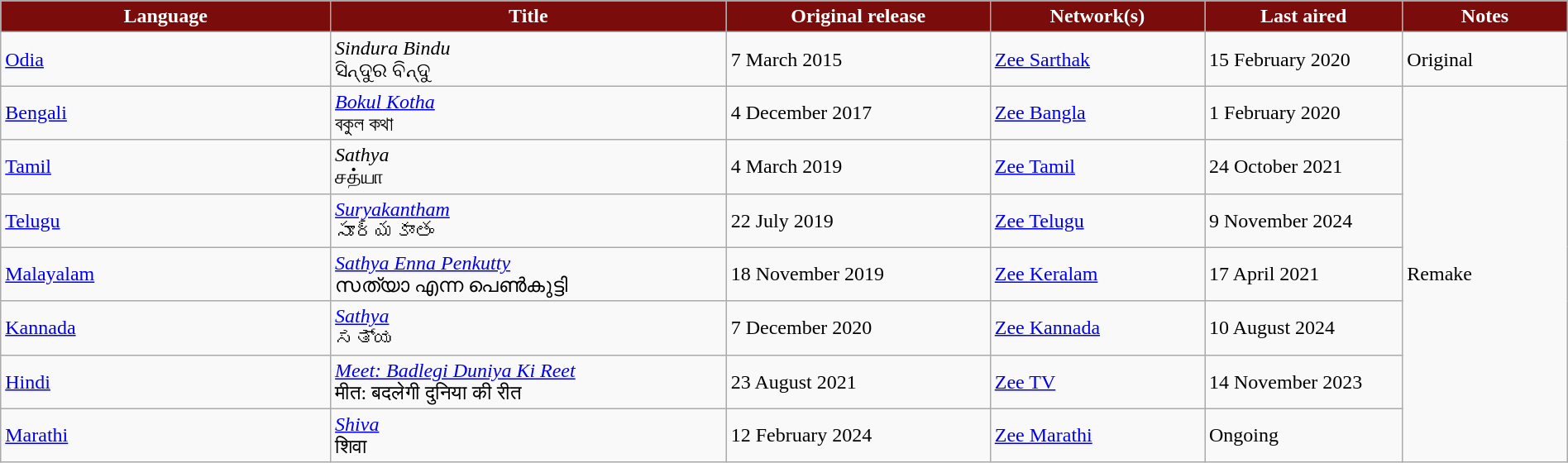<table class="wikitable" style="width: 100%; margin-right: 0;">
<tr style="color:white">
<th style="background:#7b0c0c; width:20%;">Language</th>
<th style="background:#7b0c0c; width:24%;">Title</th>
<th style="background:#7b0c0c; width:16%;">Original release</th>
<th style="background:#7b0c0c; width:13%;">Network(s)</th>
<th style="background:#7b0c0c; width:12%;">Last aired</th>
<th style="background:#7b0c0c; width:10%;">Notes</th>
</tr>
<tr>
<td><a href='#'>Odia</a></td>
<td><em>Sindura Bindu</em> <br> ସିନ୍ଦୁର ବିନ୍ଦୁ</td>
<td>7 March 2015</td>
<td><a href='#'>Zee Sarthak</a></td>
<td>15 February 2020</td>
<td>Original</td>
</tr>
<tr>
<td><a href='#'>Bengali</a></td>
<td><em><a href='#'>Bokul Kotha</a></em> <br> বকুল কথা</td>
<td>4 December 2017</td>
<td><a href='#'>Zee Bangla</a></td>
<td>1 February 2020</td>
<td rowspan="7">Remake</td>
</tr>
<tr>
<td><a href='#'>Tamil</a></td>
<td><em>Sathya</em> <br> சத்யா</td>
<td>4 March 2019</td>
<td><a href='#'>Zee Tamil</a></td>
<td>24 October 2021</td>
</tr>
<tr>
<td><a href='#'>Telugu</a></td>
<td><em><a href='#'>Suryakantham</a></em> <br> సూర్యకాంతం</td>
<td>22 July 2019</td>
<td><a href='#'>Zee Telugu</a></td>
<td>9 November 2024</td>
</tr>
<tr>
<td><a href='#'>Malayalam</a></td>
<td><em><a href='#'>Sathya Enna Penkutty</a></em> <br> സത്യാ എന്ന പെൺകുട്ടി</td>
<td>18 November 2019</td>
<td><a href='#'>Zee Keralam</a></td>
<td>17 April 2021</td>
</tr>
<tr>
<td><a href='#'>Kannada</a></td>
<td><em><a href='#'>Sathya</a></em> <br> ಸತ್ಯ</td>
<td>7 December 2020</td>
<td><a href='#'>Zee Kannada</a></td>
<td>10 August 2024</td>
</tr>
<tr>
<td><a href='#'>Hindi</a></td>
<td><em><a href='#'>Meet: Badlegi Duniya Ki Reet</a></em> <br> मीत: बदलेगी दुनिया की रीत</td>
<td>23 August 2021</td>
<td><a href='#'>Zee TV</a></td>
<td>14 November 2023</td>
</tr>
<tr>
<td><a href='#'>Marathi</a></td>
<td><em><a href='#'>Shiva</a></em> <br> शिवा</td>
<td>12 February 2024</td>
<td><a href='#'>Zee Marathi</a></td>
<td>Ongoing</td>
</tr>
</table>
